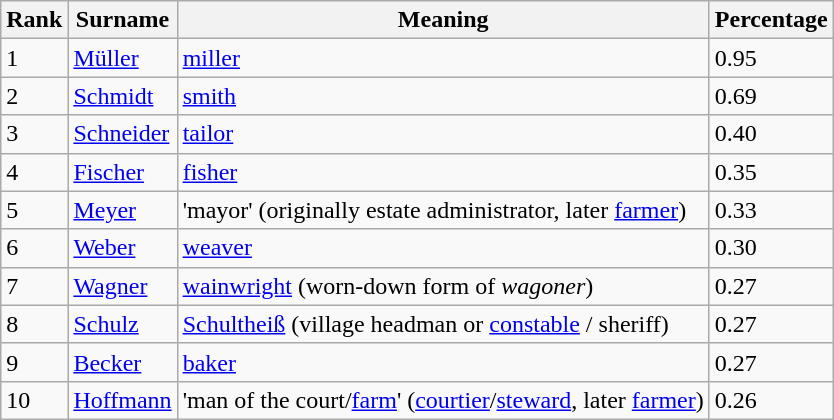<table class="wikitable">
<tr>
<th>Rank</th>
<th>Surname</th>
<th>Meaning</th>
<th>Percentage</th>
</tr>
<tr>
<td>1</td>
<td><a href='#'>Müller</a></td>
<td><a href='#'>miller</a></td>
<td>0.95</td>
</tr>
<tr>
<td>2</td>
<td><a href='#'>Schmidt</a></td>
<td><a href='#'>smith</a></td>
<td>0.69</td>
</tr>
<tr>
<td>3</td>
<td><a href='#'>Schneider</a></td>
<td><a href='#'>tailor</a></td>
<td>0.40</td>
</tr>
<tr>
<td>4</td>
<td><a href='#'>Fischer</a></td>
<td><a href='#'>fisher</a></td>
<td>0.35</td>
</tr>
<tr>
<td>5</td>
<td><a href='#'>Meyer</a></td>
<td>'mayor' (originally estate administrator, later <a href='#'>farmer</a>)</td>
<td>0.33</td>
</tr>
<tr>
<td>6</td>
<td><a href='#'>Weber</a></td>
<td><a href='#'>weaver</a></td>
<td>0.30</td>
</tr>
<tr>
<td>7</td>
<td><a href='#'>Wagner</a></td>
<td><a href='#'>wainwright</a> (worn-down form of <em>wagoner</em>)</td>
<td>0.27</td>
</tr>
<tr>
<td>8</td>
<td><a href='#'>Schulz</a></td>
<td><a href='#'>Schultheiß</a> (village headman or <a href='#'>constable</a> / sheriff)</td>
<td>0.27</td>
</tr>
<tr>
<td>9</td>
<td><a href='#'>Becker</a></td>
<td><a href='#'>baker</a></td>
<td>0.27</td>
</tr>
<tr>
<td>10</td>
<td><a href='#'>Hoffmann</a></td>
<td>'man of the court/<a href='#'>farm</a>' (<a href='#'>courtier</a>/<a href='#'>steward</a>, later <a href='#'>farmer</a>)</td>
<td>0.26</td>
</tr>
</table>
